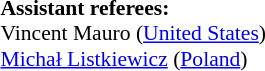<table width=50% style="font-size: 90%">
<tr>
<td><br><strong>Assistant referees:</strong>
<br>Vincent Mauro (<a href='#'>United States</a>)
<br><a href='#'>Michał Listkiewicz</a> (<a href='#'>Poland</a>)</td>
</tr>
</table>
